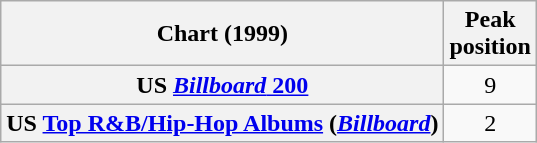<table class="wikitable sortable plainrowheaders" style="text-align:center">
<tr>
<th scope="col">Chart (1999)</th>
<th scope="col">Peak<br>position</th>
</tr>
<tr>
<th scope="row">US <a href='#'><em>Billboard</em> 200</a></th>
<td>9</td>
</tr>
<tr>
<th scope="row">US <a href='#'>Top R&B/Hip-Hop Albums</a> (<em><a href='#'>Billboard</a></em>)</th>
<td>2</td>
</tr>
</table>
